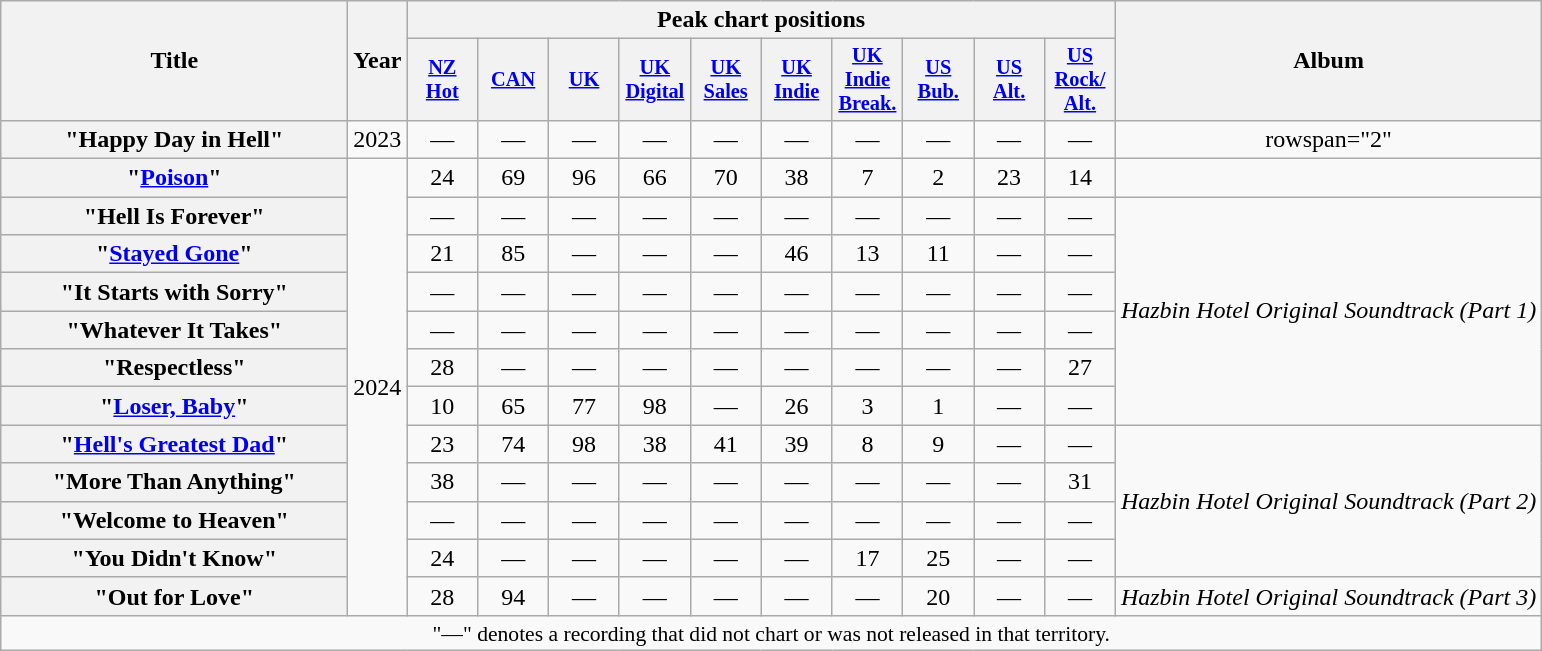<table class="wikitable plainrowheaders" style="text-align:center">
<tr>
<th scope="col" rowspan="2" style="width:14em;">Title</th>
<th scope="col" rowspan="2" style="width:1em;">Year</th>
<th scope="col" colspan="10">Peak chart positions</th>
<th scope="col" rowspan="2">Album</th>
</tr>
<tr>
<th scope="col" style="width:3em;font-size:85%;"><a href='#'>NZ Hot</a><br></th>
<th scope="col" style="width:3em;font-size:85%;"><a href='#'>CAN</a><br></th>
<th scope="col" style="width:3em;font-size:85%;"><a href='#'>UK</a><br></th>
<th scope="col" style="width:3em;font-size:85%;"><a href='#'>UK Digital</a></th>
<th scope="col" style="width:3em;font-size:85%;"><a href='#'>UK Sales</a></th>
<th scope="col" style="width:3em;font-size:85%;"><a href='#'>UK Indie</a></th>
<th scope="col" style="width:3em;font-size:85%;"><a href='#'>UK<br>Indie<br>Break.</a></th>
<th scope="col" style="width:3em;font-size:85%;"><a href='#'>US<br>Bub.</a><br></th>
<th scope="col" style="width:3em;font-size:85%;"><a href='#'>US<br>Alt.</a></th>
<th scope="col" style="width:3em;font-size:85%;"><a href='#'>US<br>Rock/<br>Alt.</a><br></th>
</tr>
<tr>
<th scope="row">"Happy Day in Hell"</th>
<td>2023</td>
<td>—</td>
<td>—</td>
<td>—</td>
<td>—</td>
<td>—</td>
<td>—</td>
<td>—</td>
<td>—</td>
<td>—</td>
<td>—</td>
<td>rowspan="2" </td>
</tr>
<tr>
<th scope="row">"<a href='#'>Poison</a>"</th>
<td rowspan="12">2024</td>
<td>24</td>
<td>69</td>
<td>96</td>
<td>66</td>
<td>70</td>
<td>38</td>
<td>7</td>
<td>2</td>
<td>23</td>
<td>14</td>
</tr>
<tr>
<th scope="row">"Hell Is Forever"</th>
<td>—</td>
<td>—</td>
<td>—</td>
<td>—</td>
<td>—</td>
<td>—</td>
<td>—</td>
<td>—</td>
<td>—</td>
<td>—</td>
<td rowspan="6"><em>Hazbin Hotel Original Soundtrack (Part 1)</em></td>
</tr>
<tr>
<th scope="row">"<a href='#'>Stayed Gone</a>"</th>
<td>21</td>
<td>85</td>
<td>—</td>
<td>—</td>
<td>—</td>
<td>46</td>
<td>13</td>
<td>11</td>
<td>—</td>
<td>—</td>
</tr>
<tr>
<th scope="row">"It Starts with Sorry"</th>
<td>—</td>
<td>—</td>
<td>—</td>
<td>—</td>
<td>—</td>
<td>—</td>
<td>—</td>
<td>—</td>
<td>—</td>
<td>—</td>
</tr>
<tr>
<th scope="row">"Whatever It Takes"</th>
<td>—</td>
<td>—</td>
<td>—</td>
<td>—</td>
<td>—</td>
<td>—</td>
<td>—</td>
<td>—</td>
<td>—</td>
<td>—</td>
</tr>
<tr>
<th scope="row">"Respectless"</th>
<td>28</td>
<td>—</td>
<td>—</td>
<td>—</td>
<td>—</td>
<td>—</td>
<td>—</td>
<td>—</td>
<td>—</td>
<td>27</td>
</tr>
<tr>
<th scope="row">"<a href='#'>Loser, Baby</a>"</th>
<td>10</td>
<td>65</td>
<td>77</td>
<td>98</td>
<td>—</td>
<td>26</td>
<td>3</td>
<td>1</td>
<td>—</td>
<td>—</td>
</tr>
<tr>
<th scope="row">"<a href='#'>Hell's Greatest Dad</a>"</th>
<td>23</td>
<td>74</td>
<td>98</td>
<td>38</td>
<td>41</td>
<td>39</td>
<td>8</td>
<td>9</td>
<td>—</td>
<td>—</td>
<td rowspan="4"><em>Hazbin Hotel Original Soundtrack (Part 2)</em></td>
</tr>
<tr>
<th scope="row">"More Than Anything"</th>
<td>38</td>
<td>—</td>
<td>—</td>
<td>—</td>
<td>—</td>
<td>—</td>
<td>—</td>
<td>—</td>
<td>—</td>
<td>31</td>
</tr>
<tr>
<th scope="row">"Welcome to Heaven"</th>
<td>—</td>
<td>—</td>
<td>—</td>
<td>—</td>
<td>—</td>
<td>—</td>
<td>—</td>
<td>—</td>
<td>—</td>
<td>—</td>
</tr>
<tr>
<th scope="row">"You Didn't Know"</th>
<td>24</td>
<td>—</td>
<td>—</td>
<td>—</td>
<td>—</td>
<td>—</td>
<td>17</td>
<td>25</td>
<td>—</td>
<td>—</td>
</tr>
<tr>
<th scope="row">"Out for Love"</th>
<td>28</td>
<td>94</td>
<td>—</td>
<td>—</td>
<td>—</td>
<td>—</td>
<td>—</td>
<td>20</td>
<td>—</td>
<td>—</td>
<td><em>Hazbin Hotel Original Soundtrack (Part 3)</em></td>
</tr>
<tr>
<td colspan="16" style="font-size:90%">"—" denotes a recording that did not chart or was not released in that territory.</td>
</tr>
</table>
